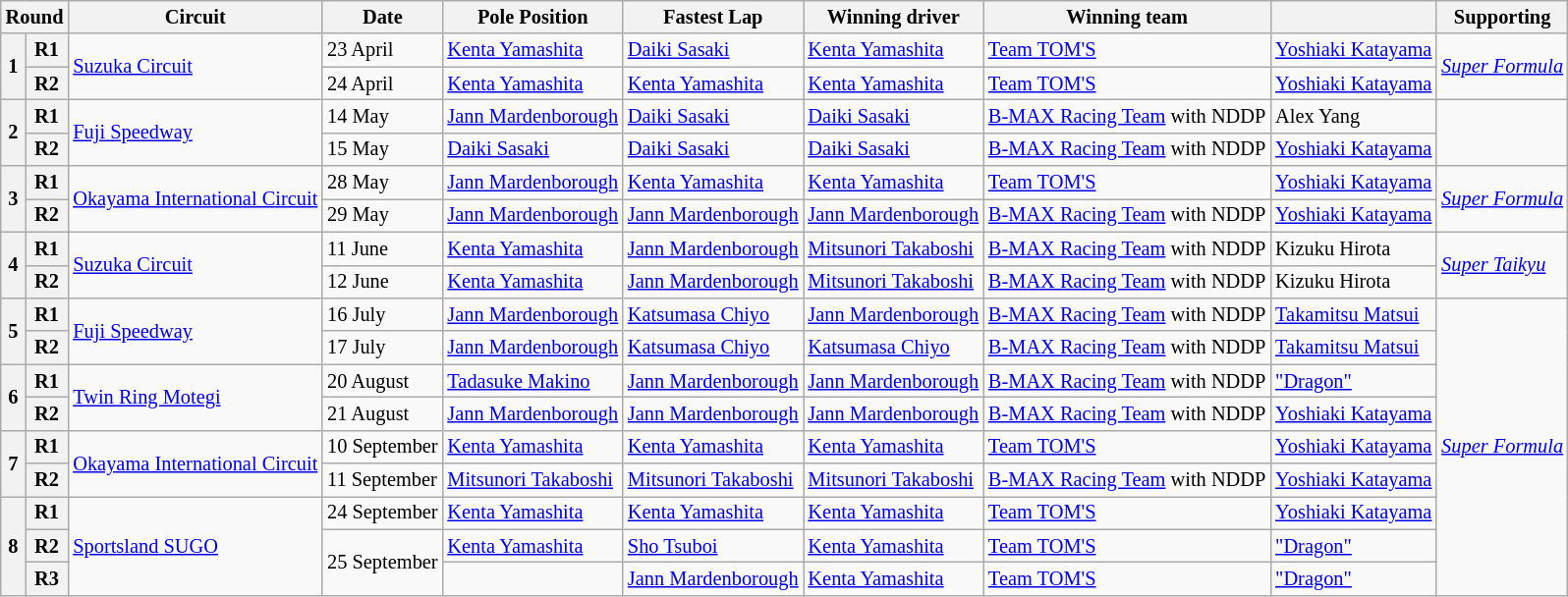<table class="wikitable" style="font-size: 85%;">
<tr>
<th colspan=2>Round</th>
<th>Circuit</th>
<th>Date</th>
<th>Pole Position</th>
<th>Fastest Lap</th>
<th>Winning driver</th>
<th>Winning team</th>
<th></th>
<th>Supporting</th>
</tr>
<tr>
<th rowspan=2>1</th>
<th>R1</th>
<td rowspan=2><a href='#'>Suzuka Circuit</a></td>
<td>23 April</td>
<td> <a href='#'>Kenta Yamashita</a></td>
<td> <a href='#'>Daiki Sasaki</a></td>
<td> <a href='#'>Kenta Yamashita</a></td>
<td><a href='#'>Team TOM'S</a></td>
<td> <a href='#'>Yoshiaki Katayama</a></td>
<td rowspan=2 nowrap><em><a href='#'>Super Formula</a></em></td>
</tr>
<tr>
<th>R2</th>
<td>24 April</td>
<td> <a href='#'>Kenta Yamashita</a></td>
<td> <a href='#'>Kenta Yamashita</a></td>
<td> <a href='#'>Kenta Yamashita</a></td>
<td><a href='#'>Team TOM'S</a></td>
<td> <a href='#'>Yoshiaki Katayama</a></td>
</tr>
<tr>
<th rowspan=2>2</th>
<th>R1</th>
<td rowspan=2><a href='#'>Fuji Speedway</a></td>
<td>14 May</td>
<td> <a href='#'>Jann Mardenborough</a></td>
<td> <a href='#'>Daiki Sasaki</a></td>
<td> <a href='#'>Daiki Sasaki</a></td>
<td><a href='#'>B-MAX Racing Team</a> with NDDP</td>
<td> Alex Yang</td>
<td rowspan=2></td>
</tr>
<tr>
<th>R2</th>
<td>15 May</td>
<td> <a href='#'>Daiki Sasaki</a></td>
<td> <a href='#'>Daiki Sasaki</a></td>
<td> <a href='#'>Daiki Sasaki</a></td>
<td nowrap><a href='#'>B-MAX Racing Team</a> with NDDP</td>
<td nowrap> <a href='#'>Yoshiaki Katayama</a></td>
</tr>
<tr>
<th rowspan=2>3</th>
<th>R1</th>
<td rowspan=2><a href='#'>Okayama International Circuit</a></td>
<td>28 May</td>
<td> <a href='#'>Jann Mardenborough</a></td>
<td> <a href='#'>Kenta Yamashita</a></td>
<td> <a href='#'>Kenta Yamashita</a></td>
<td><a href='#'>Team TOM'S</a></td>
<td> <a href='#'>Yoshiaki Katayama</a></td>
<td rowspan=2><em><a href='#'>Super Formula</a></em></td>
</tr>
<tr>
<th>R2</th>
<td>29 May</td>
<td> <a href='#'>Jann Mardenborough</a></td>
<td> <a href='#'>Jann Mardenborough</a></td>
<td> <a href='#'>Jann Mardenborough</a></td>
<td><a href='#'>B-MAX Racing Team</a> with NDDP</td>
<td> <a href='#'>Yoshiaki Katayama</a></td>
</tr>
<tr>
<th rowspan=2>4</th>
<th>R1</th>
<td rowspan=2><a href='#'>Suzuka Circuit</a></td>
<td>11 June</td>
<td> <a href='#'>Kenta Yamashita</a></td>
<td> <a href='#'>Jann Mardenborough</a></td>
<td> <a href='#'>Mitsunori Takaboshi</a></td>
<td><a href='#'>B-MAX Racing Team</a> with NDDP</td>
<td> Kizuku Hirota</td>
<td rowspan=2><em><a href='#'>Super Taikyu</a></em></td>
</tr>
<tr>
<th>R2</th>
<td>12 June</td>
<td> <a href='#'>Kenta Yamashita</a></td>
<td> <a href='#'>Jann Mardenborough</a></td>
<td> <a href='#'>Mitsunori Takaboshi</a></td>
<td><a href='#'>B-MAX Racing Team</a> with NDDP</td>
<td> Kizuku Hirota</td>
</tr>
<tr>
<th rowspan=2>5</th>
<th>R1</th>
<td rowspan=2><a href='#'>Fuji Speedway</a></td>
<td>16 July</td>
<td> <a href='#'>Jann Mardenborough</a></td>
<td> <a href='#'>Katsumasa Chiyo</a></td>
<td> <a href='#'>Jann Mardenborough</a></td>
<td><a href='#'>B-MAX Racing Team</a> with NDDP</td>
<td> <a href='#'>Takamitsu Matsui</a></td>
<td rowspan=9><em><a href='#'>Super Formula</a></em></td>
</tr>
<tr>
<th>R2</th>
<td>17 July</td>
<td> <a href='#'>Jann Mardenborough</a></td>
<td> <a href='#'>Katsumasa Chiyo</a></td>
<td> <a href='#'>Katsumasa Chiyo</a></td>
<td><a href='#'>B-MAX Racing Team</a> with NDDP</td>
<td> <a href='#'>Takamitsu Matsui</a></td>
</tr>
<tr>
<th rowspan=2>6</th>
<th>R1</th>
<td rowspan=2><a href='#'>Twin Ring Motegi</a></td>
<td>20 August</td>
<td> <a href='#'>Tadasuke Makino</a></td>
<td> <a href='#'>Jann Mardenborough</a></td>
<td> <a href='#'>Jann Mardenborough</a></td>
<td><a href='#'>B-MAX Racing Team</a> with NDDP</td>
<td> <a href='#'>"Dragon"</a></td>
</tr>
<tr>
<th>R2</th>
<td>21 August</td>
<td nowrap> <a href='#'>Jann Mardenborough</a></td>
<td nowrap> <a href='#'>Jann Mardenborough</a></td>
<td nowrap> <a href='#'>Jann Mardenborough</a></td>
<td><a href='#'>B-MAX Racing Team</a> with NDDP</td>
<td> <a href='#'>Yoshiaki Katayama</a></td>
</tr>
<tr>
<th rowspan=2>7</th>
<th>R1</th>
<td rowspan=2 nowrap><a href='#'>Okayama International Circuit</a></td>
<td>10 September</td>
<td> <a href='#'>Kenta Yamashita</a></td>
<td> <a href='#'>Kenta Yamashita</a></td>
<td> <a href='#'>Kenta Yamashita</a></td>
<td><a href='#'>Team TOM'S</a></td>
<td> <a href='#'>Yoshiaki Katayama</a></td>
</tr>
<tr>
<th>R2</th>
<td>11 September</td>
<td> <a href='#'>Mitsunori Takaboshi</a></td>
<td> <a href='#'>Mitsunori Takaboshi</a></td>
<td> <a href='#'>Mitsunori Takaboshi</a></td>
<td><a href='#'>B-MAX Racing Team</a> with NDDP</td>
<td> <a href='#'>Yoshiaki Katayama</a></td>
</tr>
<tr>
<th rowspan=3>8</th>
<th>R1</th>
<td rowspan=3><a href='#'>Sportsland SUGO</a></td>
<td nowrap>24 September</td>
<td> <a href='#'>Kenta Yamashita</a></td>
<td> <a href='#'>Kenta Yamashita</a></td>
<td> <a href='#'>Kenta Yamashita</a></td>
<td><a href='#'>Team TOM'S</a></td>
<td> <a href='#'>Yoshiaki Katayama</a></td>
</tr>
<tr>
<th>R2</th>
<td rowspan=2>25 September</td>
<td> <a href='#'>Kenta Yamashita</a></td>
<td> <a href='#'>Sho Tsuboi</a></td>
<td> <a href='#'>Kenta Yamashita</a></td>
<td><a href='#'>Team TOM'S</a></td>
<td> <a href='#'>"Dragon"</a></td>
</tr>
<tr>
<th>R3</th>
<td></td>
<td> <a href='#'>Jann Mardenborough</a></td>
<td> <a href='#'>Kenta Yamashita</a></td>
<td><a href='#'>Team TOM'S</a></td>
<td> <a href='#'>"Dragon"</a></td>
</tr>
</table>
